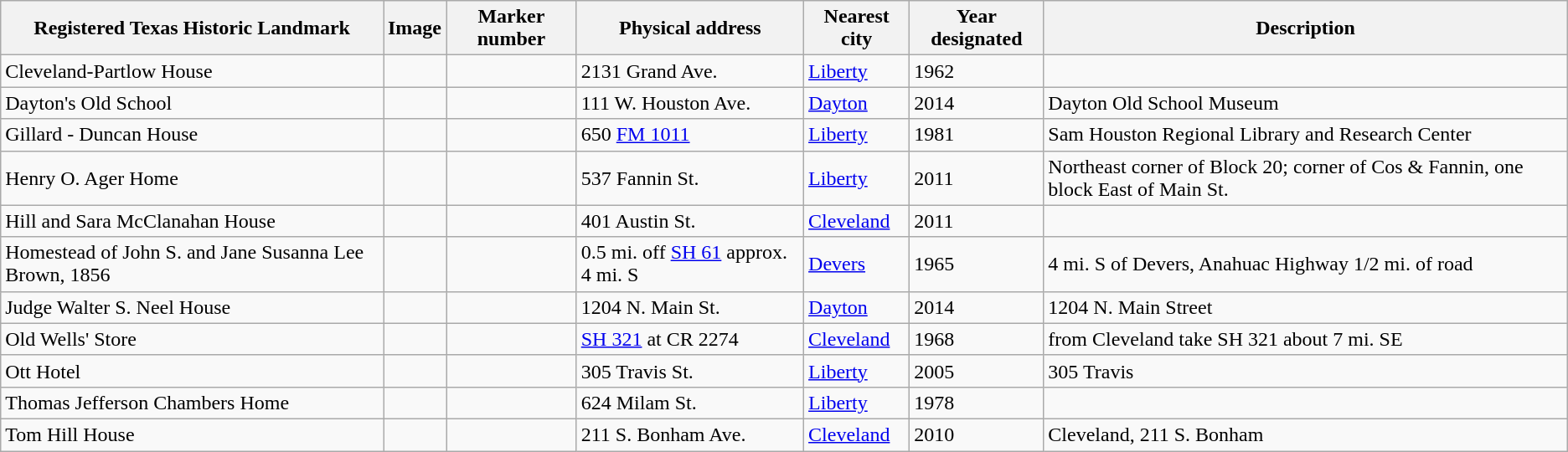<table class="wikitable sortable">
<tr>
<th>Registered Texas Historic Landmark</th>
<th>Image</th>
<th>Marker number</th>
<th>Physical address</th>
<th>Nearest city</th>
<th>Year designated</th>
<th>Description</th>
</tr>
<tr>
<td>Cleveland-Partlow House</td>
<td></td>
<td></td>
<td>2131 Grand Ave.<br></td>
<td><a href='#'>Liberty</a></td>
<td>1962</td>
<td></td>
</tr>
<tr>
<td>Dayton's Old School</td>
<td></td>
<td></td>
<td>111 W. Houston Ave.<br></td>
<td><a href='#'>Dayton</a></td>
<td>2014</td>
<td>Dayton Old School Museum</td>
</tr>
<tr>
<td>Gillard - Duncan House</td>
<td></td>
<td></td>
<td>650 <a href='#'>FM 1011</a><br></td>
<td><a href='#'>Liberty</a></td>
<td>1981</td>
<td>Sam Houston Regional Library and Research Center</td>
</tr>
<tr>
<td>Henry O. Ager Home</td>
<td></td>
<td></td>
<td>537 Fannin St.<br></td>
<td><a href='#'>Liberty</a></td>
<td>2011</td>
<td>Northeast corner of Block 20; corner of Cos & Fannin, one block East of Main St.</td>
</tr>
<tr>
<td>Hill and Sara McClanahan House</td>
<td></td>
<td></td>
<td>401 Austin St.<br></td>
<td><a href='#'>Cleveland</a></td>
<td>2011</td>
<td></td>
</tr>
<tr>
<td>Homestead of John S. and Jane Susanna Lee Brown, 1856</td>
<td></td>
<td></td>
<td>0.5 mi. off <a href='#'>SH 61</a> approx. 4 mi. S </td>
<td><a href='#'>Devers</a></td>
<td>1965</td>
<td>4 mi. S of Devers, Anahuac Highway 1/2 mi. of road</td>
</tr>
<tr>
<td>Judge Walter S. Neel House</td>
<td></td>
<td></td>
<td>1204 N. Main St.<br></td>
<td><a href='#'>Dayton</a></td>
<td>2014</td>
<td>1204 N. Main Street</td>
</tr>
<tr>
<td>Old Wells' Store</td>
<td></td>
<td></td>
<td><a href='#'>SH 321</a> at CR 2274<br></td>
<td><a href='#'>Cleveland</a></td>
<td>1968</td>
<td>from Cleveland take SH 321 about 7 mi. SE</td>
</tr>
<tr>
<td>Ott Hotel</td>
<td></td>
<td></td>
<td>305 Travis St.<br></td>
<td><a href='#'>Liberty</a></td>
<td>2005</td>
<td>305 Travis</td>
</tr>
<tr>
<td>Thomas Jefferson Chambers Home</td>
<td></td>
<td></td>
<td>624 Milam St.<br></td>
<td><a href='#'>Liberty</a></td>
<td>1978</td>
<td></td>
</tr>
<tr>
<td>Tom Hill House</td>
<td></td>
<td></td>
<td>211 S. Bonham Ave.<br></td>
<td><a href='#'>Cleveland</a></td>
<td>2010</td>
<td>Cleveland, 211 S. Bonham</td>
</tr>
</table>
